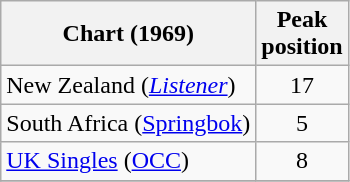<table class="wikitable sortable">
<tr>
<th>Chart (1969)</th>
<th>Peak<br>position</th>
</tr>
<tr>
<td>New Zealand (<em><a href='#'>Listener</a></em>)</td>
<td style="text-align:center;">17</td>
</tr>
<tr>
<td>South Africa (<a href='#'>Springbok</a>)</td>
<td align="center">5</td>
</tr>
<tr>
<td><a href='#'>UK Singles</a> (<a href='#'>OCC</a>)</td>
<td style="text-align:center;">8</td>
</tr>
<tr>
</tr>
</table>
